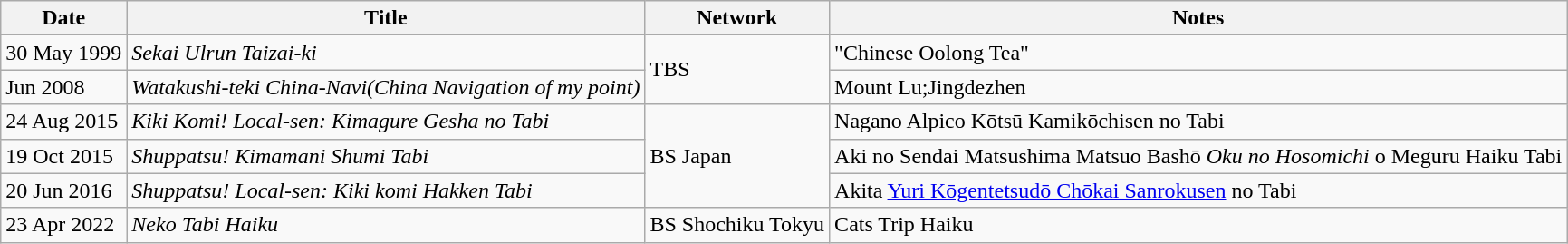<table class="wikitable">
<tr>
<th>Date</th>
<th>Title</th>
<th>Network</th>
<th>Notes</th>
</tr>
<tr>
<td>30 May 1999</td>
<td><em>Sekai Ulrun Taizai-ki</em></td>
<td rowspan="2">TBS</td>
<td>"Chinese Oolong Tea"</td>
</tr>
<tr>
<td>Jun 2008</td>
<td><em>Watakushi-teki China-Navi(China Navigation of my point)</em></td>
<td>Mount Lu;Jingdezhen</td>
</tr>
<tr>
<td>24 Aug 2015</td>
<td><em>Kiki Komi! Local-sen: Kimagure Gesha no Tabi</em></td>
<td rowspan="3">BS Japan</td>
<td>Nagano Alpico Kōtsū <Matsumoto Dentetsu> Kamikōchisen no Tabi</td>
</tr>
<tr>
<td>19 Oct 2015</td>
<td><em>Shuppatsu! Kimamani Shumi Tabi</em></td>
<td>Aki no Sendai Matsushima Matsuo Bashō <em>Oku no Hosomichi</em> o Meguru Haiku Tabi</td>
</tr>
<tr>
<td>20 Jun 2016</td>
<td><em>Shuppatsu! Local-sen: Kiki komi Hakken Tabi</em></td>
<td>Akita <a href='#'>Yuri Kōgentetsudō Chōkai Sanrokusen</a> no Tabi</td>
</tr>
<tr>
<td>23 Apr 2022</td>
<td><em>Neko Tabi Haiku</em></td>
<td>BS Shochiku Tokyu</td>
<td>Cats Trip Haiku</td>
</tr>
</table>
